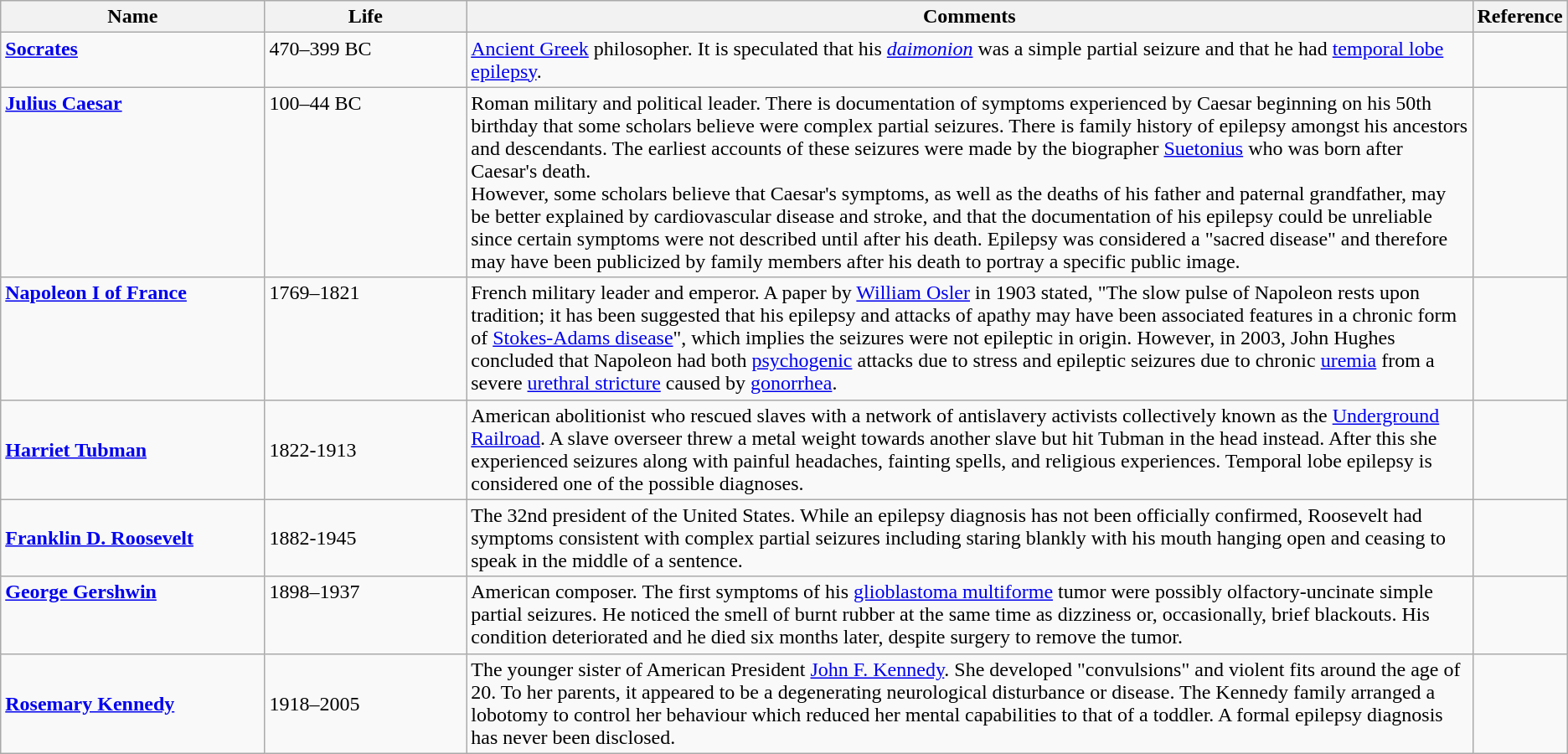<table class=wikitable>
<tr>
<th style="width:17%;">Name</th>
<th style="width:13%;">Life</th>
<th style="width:65%;">Comments</th>
<th style="width:5%;">Reference</th>
</tr>
<tr valign="top">
<td><strong><a href='#'>Socrates</a></strong></td>
<td>470–399 BC</td>
<td><a href='#'>Ancient Greek</a> philosopher. It is speculated that his <em><a href='#'>daimonion</a></em> was a simple partial seizure and that he had <a href='#'>temporal lobe epilepsy</a>.</td>
<td></td>
</tr>
<tr valign="top">
<td><strong><a href='#'>Julius Caesar</a></strong></td>
<td>100–44 BC</td>
<td>Roman military and political leader. There is documentation of symptoms experienced by Caesar beginning on his 50th birthday that some scholars believe were complex partial seizures. There is family history of epilepsy amongst his ancestors and descendants. The earliest accounts of these seizures were made by the biographer <a href='#'>Suetonius</a> who was born after Caesar's death.<br>However, some scholars believe that Caesar's symptoms, as well as the deaths of his father and paternal grandfather, may be better explained by cardiovascular disease and stroke, and that the documentation of his epilepsy could be unreliable since certain symptoms were not described until after his death. Epilepsy was considered a "sacred disease" and therefore may have been publicized by family members after his death to portray a specific public image.</td>
<td></td>
</tr>
<tr valign="top">
<td><strong><a href='#'>Napoleon I of France</a></strong></td>
<td>1769–1821</td>
<td>French military leader and emperor. A paper by <a href='#'>William Osler</a> in 1903 stated, "The slow pulse of Napoleon rests upon tradition; it has been suggested that his epilepsy and attacks of apathy may have been associated features in a chronic form of <a href='#'>Stokes-Adams disease</a>", which implies the seizures were not epileptic in origin. However, in 2003, John Hughes concluded that Napoleon had both <a href='#'>psychogenic</a> attacks due to stress and epileptic seizures due to chronic <a href='#'>uremia</a> from a severe <a href='#'>urethral stricture</a> caused by <a href='#'>gonorrhea</a>.</td>
<td></td>
</tr>
<tr>
<td><strong><a href='#'>Harriet Tubman</a></strong></td>
<td>1822-1913</td>
<td>American abolitionist who rescued slaves with a network of antislavery activists collectively known as the <a href='#'>Underground Railroad</a>. A slave overseer threw a metal weight towards another slave but hit Tubman in the head instead. After this she experienced seizures along with painful headaches, fainting spells, and religious experiences. Temporal lobe epilepsy is considered one of the possible diagnoses.</td>
<td></td>
</tr>
<tr>
<td><strong><a href='#'>Franklin D. Roosevelt</a></strong></td>
<td>1882-1945</td>
<td>The 32nd president of the United States. While an epilepsy diagnosis has not been officially confirmed, Roosevelt had symptoms consistent with complex partial seizures including staring blankly with his mouth hanging open and ceasing to speak in the middle of a sentence.</td>
<td></td>
</tr>
<tr valign="top">
<td><strong><a href='#'>George Gershwin</a></strong></td>
<td>1898–1937</td>
<td>American composer. The first symptoms of his <a href='#'>glioblastoma multiforme</a> tumor were possibly olfactory-uncinate simple partial seizures. He noticed the smell of burnt rubber at the same time as dizziness or, occasionally, brief blackouts. His condition deteriorated and he died six months later, despite surgery to remove the tumor.</td>
<td></td>
</tr>
<tr>
<td><strong><a href='#'>Rosemary Kennedy</a></strong></td>
<td>1918–2005</td>
<td>The younger sister of American President <a href='#'>John F. Kennedy</a>. She developed "convulsions" and violent fits around the age of 20. To her parents, it appeared to be a degenerating neurological disturbance or disease. The Kennedy family arranged a lobotomy to control her behaviour which reduced her mental capabilities to that of a toddler. A formal epilepsy diagnosis has never been disclosed.</td>
<td></td>
</tr>
</table>
